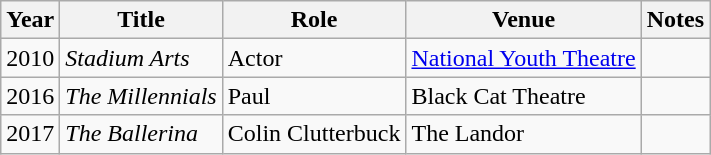<table class="wikitable sortable plainrowheaders">
<tr>
<th scope="col">Year</th>
<th scope="col">Title</th>
<th scope="col" class="unsortable">Role</th>
<th scope="col" class="unsortable">Venue</th>
<th scope="col" class="unsortable">Notes</th>
</tr>
<tr>
<td scope="row">2010</td>
<td><em>Stadium Arts</em></td>
<td>Actor</td>
<td><a href='#'>National Youth Theatre</a></td>
<td></td>
</tr>
<tr>
<td scope="row">2016</td>
<td><em>The Millennials</em></td>
<td>Paul</td>
<td>Black Cat Theatre</td>
<td></td>
</tr>
<tr>
<td scope="row">2017</td>
<td><em>The Ballerina</em></td>
<td>Colin Clutterbuck</td>
<td>The Landor</td>
<td></td>
</tr>
</table>
